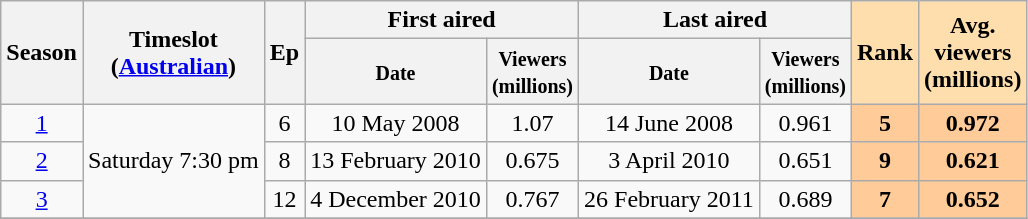<table class="wikitable">
<tr>
<th rowspan="2">Season</th>
<th rowspan="2">Timeslot <br> (<a href='#'>Australian</a>)</th>
<th rowspan="2">Ep</th>
<th colspan="2">First aired</th>
<th colspan="2">Last aired</th>
<th rowspan="2" style="background:#ffdead;">Rank</th>
<th rowspan="2" style="background:#ffdead;">Avg. <br> viewers <br> (millions)</th>
</tr>
<tr>
<th><small><strong>Date</strong></small></th>
<th><small><strong>Viewers</strong> <br> <strong>(millions)</strong></small></th>
<th><small><strong>Date</strong></small></th>
<th><small><strong>Viewers</strong> <br> <strong>(millions)</strong></small></th>
</tr>
<tr>
<td align="center"><a href='#'>1</a></td>
<td rowspan="3" align="center">Saturday 7:30 pm</td>
<td align="center">6</td>
<td align="center">10 May 2008</td>
<td align="center">1.07</td>
<td align="center">14 June 2008</td>
<td align="center">0.961</td>
<td style="background:#fc9; text-align:center;"><strong>5</strong></td>
<td style="background:#fc9; text-align:center;"><strong>0.972</strong></td>
</tr>
<tr>
<td align="center"><a href='#'>2</a></td>
<td align="center">8</td>
<td align="center">13 February 2010</td>
<td align="center">0.675</td>
<td align="center">3 April 2010</td>
<td align="center">0.651</td>
<td style="background:#fc9; text-align:center;"><strong>9</strong></td>
<td style="background:#fc9; text-align:center;"><strong>0.621</strong></td>
</tr>
<tr>
<td align="center"><a href='#'>3</a></td>
<td align="center">12</td>
<td align="center">4 December 2010</td>
<td align="center">0.767</td>
<td align="center">26 February 2011</td>
<td align="center">0.689</td>
<td style="background:#fc9; text-align:center;"><strong>7</strong></td>
<td style="background:#fc9; text-align:center;"><strong>0.652</strong></td>
</tr>
<tr>
</tr>
</table>
